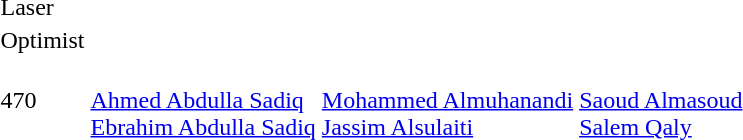<table>
<tr>
<td>Laser</td>
<td></td>
<td></td>
<td></td>
</tr>
<tr>
<td>Optimist</td>
<td></td>
<td></td>
<td></td>
</tr>
<tr>
<td>470</td>
<td><br><a href='#'>Ahmed Abdulla Sadiq</a><br><a href='#'>Ebrahim Abdulla Sadiq</a></td>
<td><br><a href='#'>Mohammed Almuhanandi</a><br><a href='#'>Jassim Alsulaiti</a></td>
<td><br><a href='#'>Saoud Almasoud</a><br><a href='#'>Salem Qaly</a></td>
</tr>
</table>
